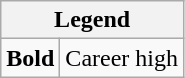<table class="wikitable mw-collapsible mw-collapsed">
<tr>
<th colspan="2">Legend</th>
</tr>
<tr>
<td><strong>Bold</strong></td>
<td>Career high</td>
</tr>
</table>
